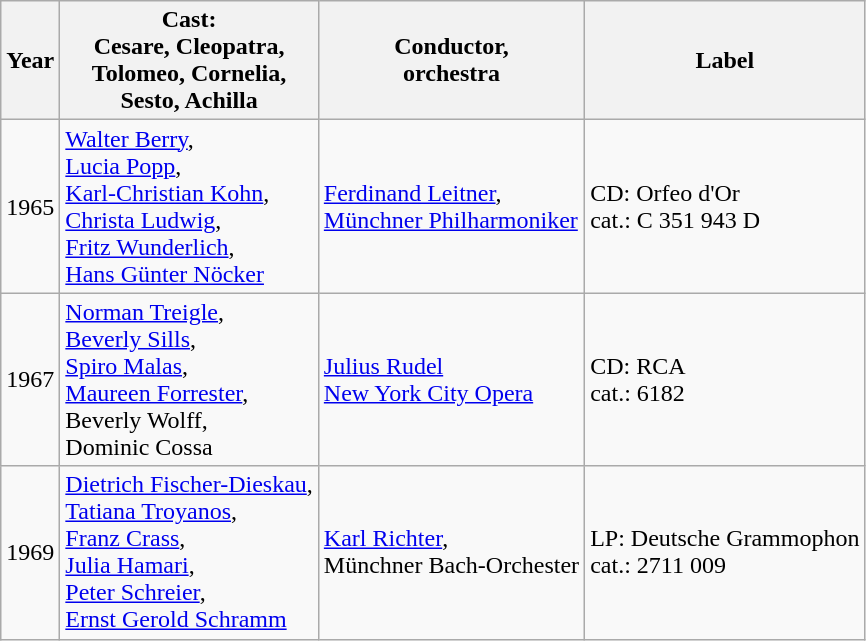<table class="wikitable">
<tr>
<th>Year</th>
<th>Cast:<br>Cesare, Cleopatra,<br>Tolomeo, Cornelia,<br>Sesto, Achilla</th>
<th>Conductor,<br>orchestra</th>
<th>Label</th>
</tr>
<tr>
<td>1965</td>
<td><a href='#'>Walter Berry</a>,<br><a href='#'>Lucia Popp</a>,<br><a href='#'>Karl-Christian Kohn</a>,<br><a href='#'>Christa Ludwig</a>,<br><a href='#'>Fritz Wunderlich</a>,<br><a href='#'>Hans Günter Nöcker</a></td>
<td><a href='#'>Ferdinand Leitner</a>,<br><a href='#'>Münchner Philharmoniker</a></td>
<td>CD: Orfeo d'Or<br>cat.: C 351 943 D</td>
</tr>
<tr>
<td>1967</td>
<td><a href='#'>Norman Treigle</a>,<br><a href='#'>Beverly Sills</a>,<br><a href='#'>Spiro Malas</a>,<br><a href='#'>Maureen Forrester</a>,<br>Beverly Wolff,<br>Dominic Cossa</td>
<td><a href='#'>Julius Rudel</a><br><a href='#'>New York City Opera</a></td>
<td>CD: RCA<br>cat.: 6182</td>
</tr>
<tr>
<td>1969</td>
<td><a href='#'>Dietrich Fischer-Dieskau</a>,<br><a href='#'>Tatiana Troyanos</a>,<br><a href='#'>Franz Crass</a>,<br><a href='#'>Julia Hamari</a>,<br><a href='#'>Peter Schreier</a>,<br><a href='#'>Ernst Gerold Schramm</a></td>
<td><a href='#'>Karl Richter</a>,<br>Münchner Bach-Orchester</td>
<td>LP: Deutsche Grammophon<br>cat.: 2711 009</td>
</tr>
</table>
